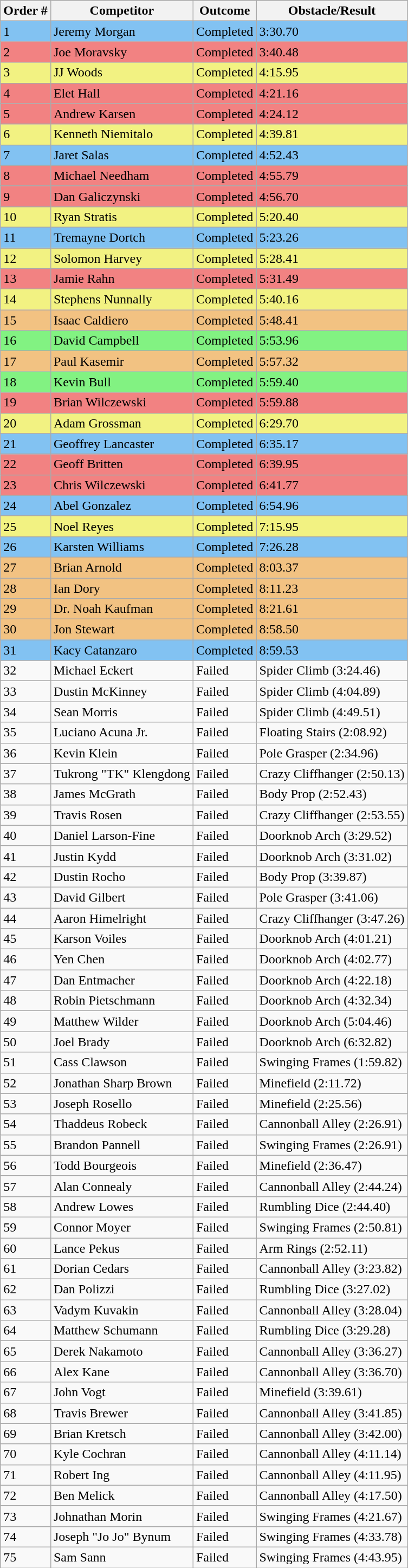<table class="wikitable sortable">
<tr>
<th>Order #</th>
<th>Competitor</th>
<th>Outcome</th>
<th>Obstacle/Result</th>
</tr>
<tr style="background-color:#82c2f2">
<td>1</td>
<td>Jeremy Morgan</td>
<td>Completed</td>
<td>3:30.70</td>
</tr>
<tr style="background-color:#f28282">
<td>2</td>
<td>Joe Moravsky</td>
<td>Completed</td>
<td>3:40.48</td>
</tr>
<tr style="background-color:#f2f282">
<td>3</td>
<td>JJ Woods</td>
<td>Completed</td>
<td>4:15.95</td>
</tr>
<tr style="background-color:#f28282">
<td>4</td>
<td>Elet Hall</td>
<td>Completed</td>
<td>4:21.16</td>
</tr>
<tr style="background-color:#f28282">
<td>5</td>
<td>Andrew Karsen</td>
<td>Completed</td>
<td>4:24.12</td>
</tr>
<tr style="background-color:#f2f282">
<td>6</td>
<td>Kenneth Niemitalo</td>
<td>Completed</td>
<td>4:39.81</td>
</tr>
<tr style="background-color:#82c2f2">
<td>7</td>
<td>Jaret Salas</td>
<td>Completed</td>
<td>4:52.43</td>
</tr>
<tr style="background-color:#f28282">
<td>8</td>
<td>Michael Needham</td>
<td>Completed</td>
<td>4:55.79</td>
</tr>
<tr style="background-color:#f28282">
<td>9</td>
<td>Dan Galiczynski</td>
<td>Completed</td>
<td>4:56.70</td>
</tr>
<tr style="background-color:#f2f282">
<td>10</td>
<td>Ryan Stratis</td>
<td>Completed</td>
<td>5:20.40</td>
</tr>
<tr style="background-color:#82c2f2">
<td>11</td>
<td>Tremayne Dortch</td>
<td>Completed</td>
<td>5:23.26</td>
</tr>
<tr style="background-color:#f2f282">
<td>12</td>
<td>Solomon Harvey</td>
<td>Completed</td>
<td>5:28.41</td>
</tr>
<tr style="background-color:#f28282">
<td>13</td>
<td>Jamie Rahn</td>
<td>Completed</td>
<td>5:31.49</td>
</tr>
<tr style="background-color:#f2f282">
<td>14</td>
<td>Stephens Nunnally</td>
<td>Completed</td>
<td>5:40.16</td>
</tr>
<tr style="background-color:#f2c282">
<td>15</td>
<td>Isaac Caldiero</td>
<td>Completed</td>
<td>5:48.41</td>
</tr>
<tr style="background-color:#82f282">
<td>16</td>
<td>David Campbell</td>
<td>Completed</td>
<td>5:53.96</td>
</tr>
<tr style="background-color:#f2c282">
<td>17</td>
<td>Paul Kasemir</td>
<td>Completed</td>
<td>5:57.32</td>
</tr>
<tr style="background-color:#82f282">
<td>18</td>
<td>Kevin Bull</td>
<td>Completed</td>
<td>5:59.40</td>
</tr>
<tr style="background-color:#f28282">
<td>19</td>
<td>Brian Wilczewski</td>
<td>Completed</td>
<td>5:59.88</td>
</tr>
<tr style="background-color:#f2f282">
<td>20</td>
<td>Adam Grossman</td>
<td>Completed</td>
<td>6:29.70</td>
</tr>
<tr style="background-color:#82c2f2">
<td>21</td>
<td>Geoffrey Lancaster</td>
<td>Completed</td>
<td>6:35.17</td>
</tr>
<tr style="background-color:#f28282">
<td>22</td>
<td>Geoff Britten</td>
<td>Completed</td>
<td>6:39.95</td>
</tr>
<tr style="background-color:#f28282">
<td>23</td>
<td>Chris Wilczewski</td>
<td>Completed</td>
<td>6:41.77</td>
</tr>
<tr style="background-color:#82c2f2">
<td>24</td>
<td>Abel Gonzalez</td>
<td>Completed</td>
<td>6:54.96</td>
</tr>
<tr style="background-color:#f2f282">
<td>25</td>
<td>Noel Reyes</td>
<td>Completed</td>
<td>7:15.95</td>
</tr>
<tr style="background-color:#82c2f2">
<td>26</td>
<td>Karsten Williams</td>
<td>Completed</td>
<td>7:26.28</td>
</tr>
<tr style="background-color:#f2c282">
<td>27</td>
<td>Brian Arnold</td>
<td>Completed</td>
<td>8:03.37</td>
</tr>
<tr style="background-color:#f2c282">
<td>28</td>
<td>Ian Dory</td>
<td>Completed</td>
<td>8:11.23</td>
</tr>
<tr style="background-color:#f2c282">
<td>29</td>
<td>Dr. Noah Kaufman</td>
<td>Completed</td>
<td>8:21.61</td>
</tr>
<tr style="background-color:#f2c282">
<td>30</td>
<td>Jon Stewart</td>
<td>Completed</td>
<td>8:58.50</td>
</tr>
<tr style="background-color:#82c2f2">
<td>31</td>
<td>Kacy Catanzaro</td>
<td>Completed</td>
<td>8:59.53</td>
</tr>
<tr>
<td>32</td>
<td>Michael Eckert</td>
<td>Failed</td>
<td>Spider Climb (3:24.46)</td>
</tr>
<tr>
<td>33</td>
<td>Dustin McKinney</td>
<td>Failed</td>
<td>Spider Climb (4:04.89)</td>
</tr>
<tr>
<td>34</td>
<td>Sean Morris</td>
<td>Failed</td>
<td>Spider Climb (4:49.51)</td>
</tr>
<tr>
<td>35</td>
<td>Luciano Acuna Jr.</td>
<td>Failed</td>
<td>Floating Stairs (2:08.92)</td>
</tr>
<tr>
<td>36</td>
<td>Kevin Klein</td>
<td>Failed</td>
<td>Pole Grasper (2:34.96)</td>
</tr>
<tr>
<td>37</td>
<td>Tukrong "TK" Klengdong</td>
<td>Failed</td>
<td>Crazy Cliffhanger (2:50.13)</td>
</tr>
<tr>
<td>38</td>
<td>James McGrath</td>
<td>Failed</td>
<td>Body Prop (2:52.43)</td>
</tr>
<tr>
<td>39</td>
<td>Travis Rosen</td>
<td>Failed</td>
<td>Crazy Cliffhanger (2:53.55)</td>
</tr>
<tr>
<td>40</td>
<td>Daniel Larson-Fine</td>
<td>Failed</td>
<td>Doorknob Arch (3:29.52)</td>
</tr>
<tr>
<td>41</td>
<td>Justin Kydd</td>
<td>Failed</td>
<td>Doorknob Arch (3:31.02)</td>
</tr>
<tr>
<td>42</td>
<td>Dustin Rocho</td>
<td>Failed</td>
<td>Body Prop (3:39.87)</td>
</tr>
<tr>
<td>43</td>
<td>David Gilbert</td>
<td>Failed</td>
<td>Pole Grasper (3:41.06)</td>
</tr>
<tr>
<td>44</td>
<td>Aaron Himelright</td>
<td>Failed</td>
<td>Crazy Cliffhanger (3:47.26)</td>
</tr>
<tr>
<td>45</td>
<td>Karson Voiles</td>
<td>Failed</td>
<td>Doorknob Arch (4:01.21)</td>
</tr>
<tr>
<td>46</td>
<td>Yen Chen</td>
<td>Failed</td>
<td>Doorknob Arch (4:02.77)</td>
</tr>
<tr>
<td>47</td>
<td>Dan Entmacher</td>
<td>Failed</td>
<td>Doorknob Arch (4:22.18)</td>
</tr>
<tr>
<td>48</td>
<td>Robin Pietschmann</td>
<td>Failed</td>
<td>Doorknob Arch (4:32.34)</td>
</tr>
<tr>
<td>49</td>
<td>Matthew Wilder</td>
<td>Failed</td>
<td>Doorknob Arch (5:04.46)</td>
</tr>
<tr>
<td>50</td>
<td>Joel Brady</td>
<td>Failed</td>
<td>Doorknob Arch (6:32.82)</td>
</tr>
<tr>
<td>51</td>
<td>Cass Clawson</td>
<td>Failed</td>
<td>Swinging Frames (1:59.82)</td>
</tr>
<tr>
<td>52</td>
<td>Jonathan Sharp Brown</td>
<td>Failed</td>
<td>Minefield (2:11.72)</td>
</tr>
<tr>
<td>53</td>
<td>Joseph Rosello</td>
<td>Failed</td>
<td>Minefield (2:25.56)</td>
</tr>
<tr>
<td>54</td>
<td>Thaddeus Robeck</td>
<td>Failed</td>
<td>Cannonball Alley (2:26.91)</td>
</tr>
<tr>
<td>55</td>
<td>Brandon Pannell</td>
<td>Failed</td>
<td>Swinging Frames (2:26.91)</td>
</tr>
<tr>
<td>56</td>
<td>Todd Bourgeois</td>
<td>Failed</td>
<td>Minefield (2:36.47)</td>
</tr>
<tr>
<td>57</td>
<td>Alan Connealy</td>
<td>Failed</td>
<td>Cannonball Alley (2:44.24)</td>
</tr>
<tr>
<td>58</td>
<td>Andrew Lowes</td>
<td>Failed</td>
<td>Rumbling Dice (2:44.40)</td>
</tr>
<tr>
<td>59</td>
<td>Connor Moyer</td>
<td>Failed</td>
<td>Swinging Frames (2:50.81)</td>
</tr>
<tr>
<td>60</td>
<td>Lance Pekus</td>
<td>Failed</td>
<td>Arm Rings (2:52.11)</td>
</tr>
<tr>
<td>61</td>
<td>Dorian Cedars</td>
<td>Failed</td>
<td>Cannonball Alley (3:23.82)</td>
</tr>
<tr>
<td>62</td>
<td>Dan Polizzi</td>
<td>Failed</td>
<td>Rumbling Dice (3:27.02)</td>
</tr>
<tr>
<td>63</td>
<td>Vadym Kuvakin</td>
<td>Failed</td>
<td>Cannonball Alley (3:28.04)</td>
</tr>
<tr>
<td>64</td>
<td>Matthew Schumann</td>
<td>Failed</td>
<td>Rumbling Dice (3:29.28)</td>
</tr>
<tr>
<td>65</td>
<td>Derek Nakamoto</td>
<td>Failed</td>
<td>Cannonball Alley (3:36.27)</td>
</tr>
<tr>
<td>66</td>
<td>Alex Kane</td>
<td>Failed</td>
<td>Cannonball Alley (3:36.70)</td>
</tr>
<tr>
<td>67</td>
<td>John Vogt</td>
<td>Failed</td>
<td>Minefield (3:39.61)</td>
</tr>
<tr>
<td>68</td>
<td>Travis Brewer</td>
<td>Failed</td>
<td>Cannonball Alley (3:41.85)</td>
</tr>
<tr>
<td>69</td>
<td>Brian Kretsch</td>
<td>Failed</td>
<td>Cannonball Alley (3:42.00)</td>
</tr>
<tr>
<td>70</td>
<td>Kyle Cochran</td>
<td>Failed</td>
<td>Cannonball Alley (4:11.14)</td>
</tr>
<tr>
<td>71</td>
<td>Robert Ing</td>
<td>Failed</td>
<td>Cannonball Alley (4:11.95)</td>
</tr>
<tr>
<td>72</td>
<td>Ben Melick</td>
<td>Failed</td>
<td>Cannonball Alley (4:17.50)</td>
</tr>
<tr>
<td>73</td>
<td>Johnathan Morin</td>
<td>Failed</td>
<td>Swinging Frames (4:21.67)</td>
</tr>
<tr>
<td>74</td>
<td>Joseph "Jo Jo" Bynum</td>
<td>Failed</td>
<td>Swinging Frames (4:33.78)</td>
</tr>
<tr>
<td>75</td>
<td>Sam Sann</td>
<td>Failed</td>
<td>Swinging Frames (4:43.95)</td>
</tr>
</table>
